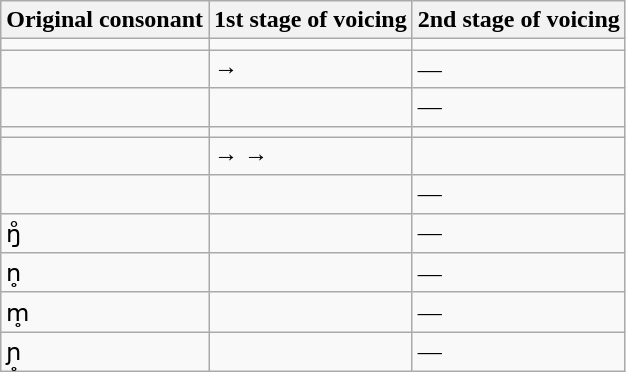<table class="wikitable">
<tr>
<th>Original consonant</th>
<th>1st stage of voicing</th>
<th>2nd stage of voicing</th>
</tr>
<tr>
<td></td>
<td></td>
<td></td>
</tr>
<tr>
<td></td>
<td> → </td>
<td>—</td>
</tr>
<tr>
<td></td>
<td></td>
<td>—</td>
</tr>
<tr>
<td></td>
<td></td>
<td></td>
</tr>
<tr>
<td></td>
<td> →  → </td>
<td></td>
</tr>
<tr>
<td></td>
<td></td>
<td>—</td>
</tr>
<tr>
<td>ŋ̊</td>
<td></td>
<td>—</td>
</tr>
<tr>
<td>n̥</td>
<td></td>
<td>—</td>
</tr>
<tr>
<td>m̥</td>
<td></td>
<td>—</td>
</tr>
<tr>
<td>ɲ̥</td>
<td></td>
<td>—</td>
</tr>
</table>
